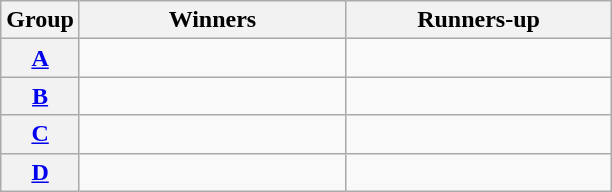<table class=wikitable>
<tr>
<th>Group</th>
<th width="170">Winners</th>
<th width="170">Runners-up</th>
</tr>
<tr>
<th><a href='#'>A</a></th>
<td></td>
<td></td>
</tr>
<tr>
<th><a href='#'>B</a></th>
<td></td>
<td></td>
</tr>
<tr>
<th><a href='#'>C</a></th>
<td></td>
<td></td>
</tr>
<tr>
<th><a href='#'>D</a></th>
<td></td>
<td></td>
</tr>
</table>
